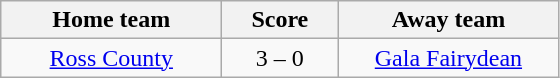<table class="wikitable" style="text-align: center">
<tr>
<th width=140>Home team</th>
<th width=70>Score</th>
<th width=140>Away team</th>
</tr>
<tr>
<td><a href='#'>Ross County</a></td>
<td>3 – 0</td>
<td><a href='#'>Gala Fairydean</a></td>
</tr>
</table>
